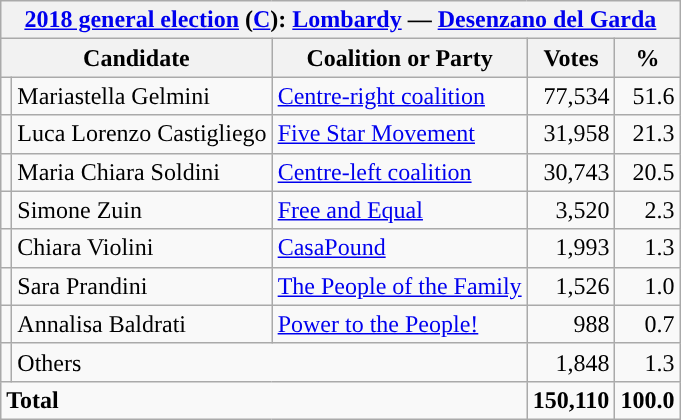<table class=wikitable style=text-align:right>
<tr>
<th colspan=5><a href='#'>2018 general election</a> (<a href='#'>C</a>): <a href='#'>Lombardy</a> — <a href='#'>Desenzano del Garda</a></th>
</tr>
<tr>
<th colspan=2>Candidate</th>
<th>Coalition or Party</th>
<th>Votes</th>
<th>%</th>
</tr>
<tr>
<td></td>
<td align=left>Mariastella Gelmini</td>
<td align=left><a href='#'>Centre-right coalition</a></td>
<td>77,534</td>
<td>51.6</td>
</tr>
<tr>
<td></td>
<td align=left>Luca Lorenzo Castigliego</td>
<td align=left><a href='#'>Five Star Movement</a></td>
<td>31,958</td>
<td>21.3</td>
</tr>
<tr>
<td></td>
<td align=left>Maria Chiara Soldini</td>
<td align=left><a href='#'>Centre-left coalition</a></td>
<td>30,743</td>
<td>20.5</td>
</tr>
<tr>
<td></td>
<td align=left>Simone Zuin</td>
<td align=left><a href='#'>Free and Equal</a></td>
<td>3,520</td>
<td>2.3</td>
</tr>
<tr>
<td></td>
<td align=left>Chiara Violini</td>
<td align=left><a href='#'>CasaPound</a></td>
<td>1,993</td>
<td>1.3</td>
</tr>
<tr>
<td></td>
<td align=left>Sara Prandini</td>
<td align=left><a href='#'>The People of the Family</a></td>
<td>1,526</td>
<td>1.0</td>
</tr>
<tr>
<td></td>
<td align=left>Annalisa Baldrati</td>
<td align=left><a href='#'>Power to the People!</a></td>
<td>988</td>
<td>0.7</td>
</tr>
<tr>
<td></td>
<td align=left colspan=2>Others</td>
<td>1,848</td>
<td>1.3</td>
</tr>
<tr>
<td align=left colspan=3><strong>Total</strong></td>
<td><strong>150,110</strong></td>
<td><strong>100.0</strong></td>
</tr>
</table>
